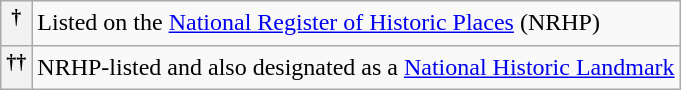<table class="wikitable">
<tr>
<th><sup>†</sup></th>
<td>Listed on the <a href='#'>National Register of Historic Places</a> (NRHP)</td>
</tr>
<tr>
<th><sup>††</sup></th>
<td>NRHP-listed and also designated as a <a href='#'>National Historic Landmark</a></td>
</tr>
</table>
